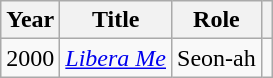<table class="wikitable plainrowheaders">
<tr>
<th scope="col">Year</th>
<th scope="col">Title</th>
<th scope="col">Role</th>
<th scope="col"></th>
</tr>
<tr>
<td>2000</td>
<td><em><a href='#'>Libera Me</a></em></td>
<td>Seon-ah</td>
<td></td>
</tr>
</table>
